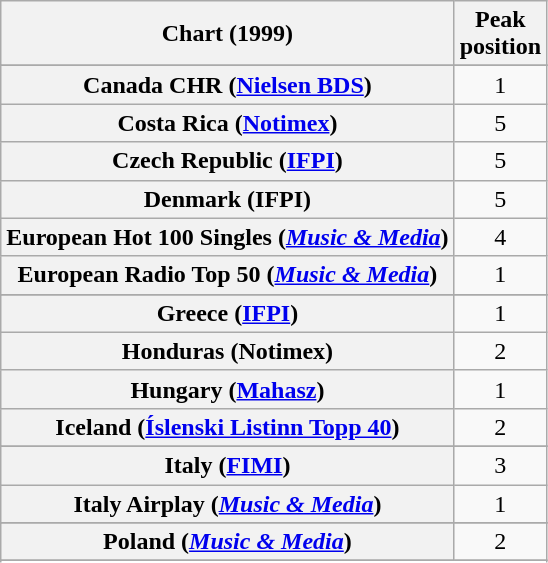<table class="wikitable plainrowheaders sortable" style="text-align:center">
<tr>
<th scope="col">Chart (1999)</th>
<th scope="col">Peak<br>position</th>
</tr>
<tr>
</tr>
<tr>
</tr>
<tr>
</tr>
<tr>
</tr>
<tr>
</tr>
<tr>
</tr>
<tr>
</tr>
<tr>
<th scope="row">Canada CHR (<a href='#'>Nielsen BDS</a>)</th>
<td style="text-align:center">1</td>
</tr>
<tr>
<th scope="row">Costa Rica (<a href='#'>Notimex</a>)</th>
<td>5</td>
</tr>
<tr>
<th scope="row">Czech Republic (<a href='#'>IFPI</a>)</th>
<td>5</td>
</tr>
<tr>
<th scope="row">Denmark (IFPI)</th>
<td>5</td>
</tr>
<tr>
<th scope="row">European Hot 100 Singles (<em><a href='#'>Music & Media</a></em>)</th>
<td>4</td>
</tr>
<tr>
<th scope="row">European Radio Top 50 (<em><a href='#'>Music & Media</a></em>)</th>
<td>1</td>
</tr>
<tr>
</tr>
<tr>
</tr>
<tr>
</tr>
<tr>
<th scope="row">Greece (<a href='#'>IFPI</a>)</th>
<td>1</td>
</tr>
<tr>
<th scope="row">Honduras (Notimex)</th>
<td>2</td>
</tr>
<tr>
<th scope="row">Hungary (<a href='#'>Mahasz</a>)</th>
<td>1</td>
</tr>
<tr>
<th scope="row">Iceland (<a href='#'>Íslenski Listinn Topp 40</a>)</th>
<td>2</td>
</tr>
<tr>
</tr>
<tr>
<th scope="row">Italy (<a href='#'>FIMI</a>)</th>
<td>3</td>
</tr>
<tr>
<th scope="row">Italy Airplay (<em><a href='#'>Music & Media</a></em>)</th>
<td>1</td>
</tr>
<tr>
</tr>
<tr>
</tr>
<tr>
</tr>
<tr>
</tr>
<tr>
<th scope="row">Poland (<em><a href='#'>Music & Media</a></em>)</th>
<td>2</td>
</tr>
<tr>
</tr>
<tr>
</tr>
<tr>
</tr>
<tr>
</tr>
<tr>
</tr>
<tr>
</tr>
<tr>
</tr>
<tr>
</tr>
<tr>
</tr>
<tr>
</tr>
<tr>
</tr>
<tr>
</tr>
<tr>
</tr>
<tr>
</tr>
</table>
